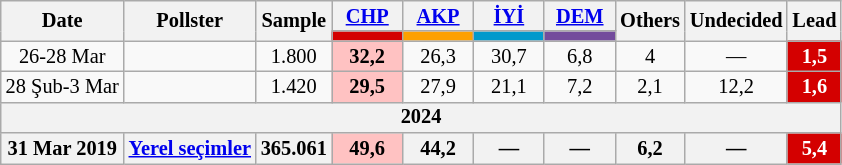<table class="wikitable mw-collapsible" style="text-align:center; font-size:85%; line-height:14px;">
<tr>
<th rowspan="2">Date</th>
<th rowspan="2">Pollster</th>
<th rowspan="2">Sample</th>
<th style="width:3em;"><a href='#'>CHP</a></th>
<th style="width:3em;"><a href='#'>AKP</a></th>
<th style="width:3em;"><a href='#'>İYİ</a></th>
<th style="width:3em;"><a href='#'>DEM</a></th>
<th rowspan="2">Others</th>
<th rowspan="2">Undecided</th>
<th rowspan="2">Lead</th>
</tr>
<tr>
<th style="background:#d40000;"></th>
<th style="background:#fda000;"></th>
<th style="background:#0099cc;"></th>
<th style="background:#734B9C;"></th>
</tr>
<tr>
<td>26-28 Mar</td>
<td></td>
<td>1.800</td>
<td style="background:#FFC2C2"><strong>32,2</strong></td>
<td>26,3</td>
<td>30,7</td>
<td>6,8</td>
<td>4</td>
<td>—</td>
<th style="background:#d40000; color:white;">1,5</th>
</tr>
<tr>
<td>28 Şub-3 Mar</td>
<td></td>
<td>1.420</td>
<td style="background:#FFC2C2"><strong>29,5</strong></td>
<td>27,9</td>
<td>21,1</td>
<td>7,2</td>
<td>2,1</td>
<td>12,2</td>
<th style="background:#d40000; color:white;">1,6</th>
</tr>
<tr>
<th colspan="10">2024</th>
</tr>
<tr>
<th>31 Mar 2019</th>
<th><a href='#'>Yerel seçimler</a></th>
<th>365.061</th>
<th style="background:#FFC2C2"><strong>49,6</strong></th>
<th>44,2</th>
<th>—</th>
<th>—</th>
<th>6,2</th>
<th>—</th>
<th style="background:#d40000; color:white;">5,4</th>
</tr>
</table>
